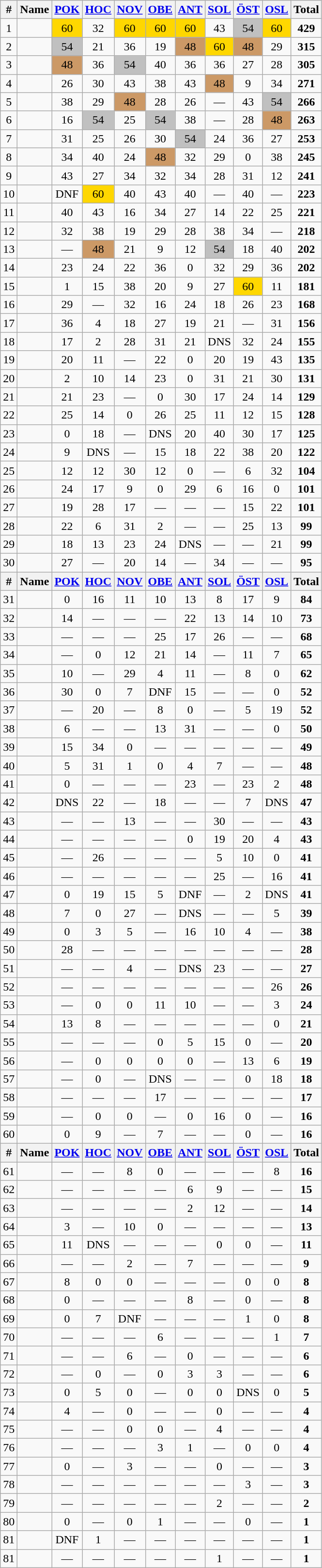<table class="wikitable sortable" style="text-align:center;">
<tr>
<th>#</th>
<th>Name</th>
<th><a href='#'>POK</a></th>
<th><a href='#'>HOC</a></th>
<th><a href='#'>NOV</a></th>
<th><a href='#'>OBE</a></th>
<th><a href='#'>ANT</a></th>
<th><a href='#'>SOL</a></th>
<th><a href='#'>ÖST</a></th>
<th><a href='#'>OSL</a></th>
<th><strong>Total</strong> </th>
</tr>
<tr>
<td>1</td>
<td align="left"></td>
<td bgcolor="gold">60</td>
<td>32</td>
<td bgcolor="gold">60</td>
<td bgcolor="gold">60</td>
<td bgcolor="gold">60</td>
<td>43</td>
<td bgcolor="silver">54</td>
<td bgcolor="gold">60</td>
<td><strong>429</strong></td>
</tr>
<tr>
<td>2</td>
<td align="left"></td>
<td bgcolor="silver">54</td>
<td>21</td>
<td>36</td>
<td>19</td>
<td bgcolor="CC9966">48</td>
<td bgcolor="gold">60</td>
<td bgcolor="CC9966">48</td>
<td>29</td>
<td><strong>315</strong></td>
</tr>
<tr>
<td>3</td>
<td align="left"></td>
<td bgcolor="CC9966">48</td>
<td>36</td>
<td bgcolor="silver">54</td>
<td>40</td>
<td>36</td>
<td>36</td>
<td>27</td>
<td>28</td>
<td><strong>305</strong></td>
</tr>
<tr>
<td>4</td>
<td align="left"></td>
<td>26</td>
<td>30</td>
<td>43</td>
<td>38</td>
<td>43</td>
<td bgcolor="CC9966">48</td>
<td>9</td>
<td>34</td>
<td><strong>271</strong></td>
</tr>
<tr>
<td>5</td>
<td align="left"></td>
<td>38</td>
<td>29</td>
<td bgcolor="CC9966">48</td>
<td>28</td>
<td>26</td>
<td>—</td>
<td>43</td>
<td bgcolor="silver">54</td>
<td><strong>266</strong></td>
</tr>
<tr>
<td>6</td>
<td align="left"></td>
<td>16</td>
<td bgcolor="silver">54</td>
<td>25</td>
<td bgcolor="silver">54</td>
<td>38</td>
<td>—</td>
<td>28</td>
<td bgcolor="CC9966">48</td>
<td><strong>263</strong></td>
</tr>
<tr>
<td>7</td>
<td align="left"></td>
<td>31</td>
<td>25</td>
<td>26</td>
<td>30</td>
<td bgcolor="silver">54</td>
<td>24</td>
<td>36</td>
<td>27</td>
<td><strong>253</strong></td>
</tr>
<tr>
<td>8</td>
<td align="left"></td>
<td>34</td>
<td>40</td>
<td>24</td>
<td bgcolor="CC9966">48</td>
<td>32</td>
<td>29</td>
<td>0</td>
<td>38</td>
<td><strong>245</strong></td>
</tr>
<tr>
<td>9</td>
<td align="left"></td>
<td>43</td>
<td>27</td>
<td>34</td>
<td>32</td>
<td>34</td>
<td>28</td>
<td>31</td>
<td>12</td>
<td><strong>241</strong></td>
</tr>
<tr>
<td>10</td>
<td align="left"></td>
<td>DNF</td>
<td bgcolor="gold">60</td>
<td>40</td>
<td>43</td>
<td>40</td>
<td>—</td>
<td>40</td>
<td>—</td>
<td><strong>223</strong></td>
</tr>
<tr>
<td>11</td>
<td align="left"></td>
<td>40</td>
<td>43</td>
<td>16</td>
<td>34</td>
<td>27</td>
<td>14</td>
<td>22</td>
<td>25</td>
<td><strong>221</strong></td>
</tr>
<tr>
<td>12</td>
<td align="left"></td>
<td>32</td>
<td>38</td>
<td>19</td>
<td>29</td>
<td>28</td>
<td>38</td>
<td>34</td>
<td>—</td>
<td><strong>218</strong></td>
</tr>
<tr>
<td>13</td>
<td align="left"></td>
<td>—</td>
<td bgcolor="CC9966">48</td>
<td>21</td>
<td>9</td>
<td>12</td>
<td bgcolor="silver">54</td>
<td>18</td>
<td>40</td>
<td><strong>202</strong></td>
</tr>
<tr>
<td>14</td>
<td align="left"></td>
<td>23</td>
<td>24</td>
<td>22</td>
<td>36</td>
<td>0</td>
<td>32</td>
<td>29</td>
<td>36</td>
<td><strong>202</strong></td>
</tr>
<tr>
<td>15</td>
<td align="left"></td>
<td>1</td>
<td>15</td>
<td>38</td>
<td>20</td>
<td>9</td>
<td>27</td>
<td bgcolor="gold">60</td>
<td>11</td>
<td><strong>181</strong></td>
</tr>
<tr>
<td>16</td>
<td align="left"></td>
<td>29</td>
<td>—</td>
<td>32</td>
<td>16</td>
<td>24</td>
<td>18</td>
<td>26</td>
<td>23</td>
<td><strong>168</strong></td>
</tr>
<tr>
<td>17</td>
<td align="left"></td>
<td>36</td>
<td>4</td>
<td>18</td>
<td>27</td>
<td>19</td>
<td>21</td>
<td>—</td>
<td>31</td>
<td><strong>156</strong></td>
</tr>
<tr>
<td>18</td>
<td align="left"></td>
<td>17</td>
<td>2</td>
<td>28</td>
<td>31</td>
<td>21</td>
<td>DNS</td>
<td>32</td>
<td>24</td>
<td><strong>155</strong></td>
</tr>
<tr>
<td>19</td>
<td align="left"></td>
<td>20</td>
<td>11</td>
<td>—</td>
<td>22</td>
<td>0</td>
<td>20</td>
<td>19</td>
<td>43</td>
<td><strong>135</strong></td>
</tr>
<tr>
<td>20</td>
<td align="left"></td>
<td>2</td>
<td>10</td>
<td>14</td>
<td>23</td>
<td>0</td>
<td>31</td>
<td>21</td>
<td>30</td>
<td><strong>131</strong></td>
</tr>
<tr>
<td>21</td>
<td align="left"></td>
<td>21</td>
<td>23</td>
<td>—</td>
<td>0</td>
<td>30</td>
<td>17</td>
<td>24</td>
<td>14</td>
<td><strong>129</strong></td>
</tr>
<tr>
<td>22</td>
<td align="left"></td>
<td>25</td>
<td>14</td>
<td>0</td>
<td>26</td>
<td>25</td>
<td>11</td>
<td>12</td>
<td>15</td>
<td><strong>128</strong></td>
</tr>
<tr>
<td>23</td>
<td align="left"></td>
<td>0</td>
<td>18</td>
<td>—</td>
<td>DNS</td>
<td>20</td>
<td>40</td>
<td>30</td>
<td>17</td>
<td><strong>125</strong></td>
</tr>
<tr>
<td>24</td>
<td align="left"></td>
<td>9</td>
<td>DNS</td>
<td>—</td>
<td>15</td>
<td>18</td>
<td>22</td>
<td>38</td>
<td>20</td>
<td><strong>122</strong></td>
</tr>
<tr>
<td>25</td>
<td align="left"></td>
<td>12</td>
<td>12</td>
<td>30</td>
<td>12</td>
<td>0</td>
<td>—</td>
<td>6</td>
<td>32</td>
<td><strong>104</strong></td>
</tr>
<tr>
<td>26</td>
<td align="left"></td>
<td>24</td>
<td>17</td>
<td>9</td>
<td>0</td>
<td>29</td>
<td>6</td>
<td>16</td>
<td>0</td>
<td><strong>101</strong></td>
</tr>
<tr>
<td>27</td>
<td align="left"></td>
<td>19</td>
<td>28</td>
<td>17</td>
<td>—</td>
<td>—</td>
<td>—</td>
<td>15</td>
<td>22</td>
<td><strong>101</strong></td>
</tr>
<tr>
<td>28</td>
<td align="left"></td>
<td>22</td>
<td>6</td>
<td>31</td>
<td>2</td>
<td>—</td>
<td>—</td>
<td>25</td>
<td>13</td>
<td><strong>99</strong></td>
</tr>
<tr>
<td>29</td>
<td align="left"></td>
<td>18</td>
<td>13</td>
<td>23</td>
<td>24</td>
<td>DNS</td>
<td>—</td>
<td>—</td>
<td>21</td>
<td><strong>99</strong></td>
</tr>
<tr>
<td>30</td>
<td align="left"></td>
<td>27</td>
<td>—</td>
<td>20</td>
<td>14</td>
<td>—</td>
<td>34</td>
<td>—</td>
<td>—</td>
<td><strong>95</strong></td>
</tr>
<tr>
<th>#</th>
<th>Name</th>
<th><a href='#'>POK</a></th>
<th><a href='#'>HOC</a></th>
<th><a href='#'>NOV</a></th>
<th><a href='#'>OBE</a></th>
<th><a href='#'>ANT</a></th>
<th><a href='#'>SOL</a></th>
<th><a href='#'>ÖST</a></th>
<th><a href='#'>OSL</a></th>
<th><strong>Total</strong></th>
</tr>
<tr>
<td>31</td>
<td align="left"></td>
<td>0</td>
<td>16</td>
<td>11</td>
<td>10</td>
<td>13</td>
<td>8</td>
<td>17</td>
<td>9</td>
<td><strong>84</strong></td>
</tr>
<tr>
<td>32</td>
<td align="left"></td>
<td>14</td>
<td>—</td>
<td>—</td>
<td>—</td>
<td>22</td>
<td>13</td>
<td>14</td>
<td>10</td>
<td><strong>73</strong></td>
</tr>
<tr>
<td>33</td>
<td align="left"></td>
<td>—</td>
<td>—</td>
<td>—</td>
<td>25</td>
<td>17</td>
<td>26</td>
<td>—</td>
<td>—</td>
<td><strong>68</strong></td>
</tr>
<tr>
<td>34</td>
<td align="left"></td>
<td>—</td>
<td>0</td>
<td>12</td>
<td>21</td>
<td>14</td>
<td>—</td>
<td>11</td>
<td>7</td>
<td><strong>65</strong></td>
</tr>
<tr>
<td>35</td>
<td align="left"></td>
<td>10</td>
<td>—</td>
<td>29</td>
<td>4</td>
<td>11</td>
<td>—</td>
<td>8</td>
<td>0</td>
<td><strong>62</strong></td>
</tr>
<tr>
<td>36</td>
<td align="left"></td>
<td>30</td>
<td>0</td>
<td>7</td>
<td>DNF</td>
<td>15</td>
<td>—</td>
<td>—</td>
<td>0</td>
<td><strong>52</strong></td>
</tr>
<tr>
<td>37</td>
<td align="left"></td>
<td>—</td>
<td>20</td>
<td>—</td>
<td>8</td>
<td>0</td>
<td>—</td>
<td>5</td>
<td>19</td>
<td><strong>52</strong></td>
</tr>
<tr>
<td>38</td>
<td align="left"></td>
<td>6</td>
<td>—</td>
<td>—</td>
<td>13</td>
<td>31</td>
<td>—</td>
<td>—</td>
<td>0</td>
<td><strong>50</strong></td>
</tr>
<tr>
<td>39</td>
<td align="left"></td>
<td>15</td>
<td>34</td>
<td>0</td>
<td>—</td>
<td>—</td>
<td>—</td>
<td>—</td>
<td>—</td>
<td><strong>49</strong></td>
</tr>
<tr>
<td>40</td>
<td align="left"></td>
<td>5</td>
<td>31</td>
<td>1</td>
<td>0</td>
<td>4</td>
<td>7</td>
<td>—</td>
<td>—</td>
<td><strong>48</strong></td>
</tr>
<tr>
<td>41</td>
<td align="left"></td>
<td>0</td>
<td>—</td>
<td>—</td>
<td>—</td>
<td>23</td>
<td>—</td>
<td>23</td>
<td>2</td>
<td><strong>48</strong></td>
</tr>
<tr>
<td>42</td>
<td align="left"></td>
<td>DNS</td>
<td>22</td>
<td>—</td>
<td>18</td>
<td>—</td>
<td>—</td>
<td>7</td>
<td>DNS</td>
<td><strong>47</strong></td>
</tr>
<tr>
<td>43</td>
<td align="left"></td>
<td>—</td>
<td>—</td>
<td>13</td>
<td>—</td>
<td>—</td>
<td>30</td>
<td>—</td>
<td>—</td>
<td><strong>43</strong></td>
</tr>
<tr>
<td>44</td>
<td align="left"></td>
<td>—</td>
<td>—</td>
<td>—</td>
<td>—</td>
<td>0</td>
<td>19</td>
<td>20</td>
<td>4</td>
<td><strong>43</strong></td>
</tr>
<tr>
<td>45</td>
<td align="left"></td>
<td>—</td>
<td>26</td>
<td>—</td>
<td>—</td>
<td>—</td>
<td>5</td>
<td>10</td>
<td>0</td>
<td><strong>41</strong></td>
</tr>
<tr>
<td>46</td>
<td align="left"></td>
<td>—</td>
<td>—</td>
<td>—</td>
<td>—</td>
<td>—</td>
<td>25</td>
<td>—</td>
<td>16</td>
<td><strong>41</strong></td>
</tr>
<tr>
<td>47</td>
<td align="left"></td>
<td>0</td>
<td>19</td>
<td>15</td>
<td>5</td>
<td>DNF</td>
<td>—</td>
<td>2</td>
<td>DNS</td>
<td><strong>41</strong></td>
</tr>
<tr>
<td>48</td>
<td align="left"></td>
<td>7</td>
<td>0</td>
<td>27</td>
<td>—</td>
<td>DNS</td>
<td>—</td>
<td>—</td>
<td>5</td>
<td><strong>39</strong></td>
</tr>
<tr>
<td>49</td>
<td align="left"></td>
<td>0</td>
<td>3</td>
<td>5</td>
<td>—</td>
<td>16</td>
<td>10</td>
<td>4</td>
<td>—</td>
<td><strong>38</strong></td>
</tr>
<tr>
<td>50</td>
<td align="left"></td>
<td>28</td>
<td>—</td>
<td>—</td>
<td>—</td>
<td>—</td>
<td>—</td>
<td>—</td>
<td>—</td>
<td><strong>28</strong></td>
</tr>
<tr>
<td>51</td>
<td align="left"></td>
<td>—</td>
<td>—</td>
<td>4</td>
<td>—</td>
<td>DNS</td>
<td>23</td>
<td>—</td>
<td>—</td>
<td><strong>27</strong></td>
</tr>
<tr>
<td>52</td>
<td align="left"></td>
<td>—</td>
<td>—</td>
<td>—</td>
<td>—</td>
<td>—</td>
<td>—</td>
<td>—</td>
<td>26</td>
<td><strong>26</strong></td>
</tr>
<tr>
<td>53</td>
<td align="left"></td>
<td>—</td>
<td>0</td>
<td>0</td>
<td>11</td>
<td>10</td>
<td>—</td>
<td>—</td>
<td>3</td>
<td><strong>24</strong></td>
</tr>
<tr>
<td>54</td>
<td align="left"></td>
<td>13</td>
<td>8</td>
<td>—</td>
<td>—</td>
<td>—</td>
<td>—</td>
<td>—</td>
<td>0</td>
<td><strong>21</strong></td>
</tr>
<tr>
<td>55</td>
<td align="left"></td>
<td>—</td>
<td>—</td>
<td>—</td>
<td>0</td>
<td>5</td>
<td>15</td>
<td>0</td>
<td>—</td>
<td><strong>20</strong></td>
</tr>
<tr>
<td>56</td>
<td align="left"></td>
<td>—</td>
<td>0</td>
<td>0</td>
<td>0</td>
<td>0</td>
<td>—</td>
<td>13</td>
<td>6</td>
<td><strong>19</strong></td>
</tr>
<tr>
<td>57</td>
<td align="left"></td>
<td>—</td>
<td>0</td>
<td>—</td>
<td>DNS</td>
<td>—</td>
<td>—</td>
<td>0</td>
<td>18</td>
<td><strong>18</strong></td>
</tr>
<tr>
<td>58</td>
<td align="left"></td>
<td>—</td>
<td>—</td>
<td>—</td>
<td>17</td>
<td>—</td>
<td>—</td>
<td>—</td>
<td>—</td>
<td><strong>17</strong></td>
</tr>
<tr>
<td>59</td>
<td align="left"></td>
<td>—</td>
<td>0</td>
<td>0</td>
<td>—</td>
<td>0</td>
<td>16</td>
<td>0</td>
<td>—</td>
<td><strong>16</strong></td>
</tr>
<tr>
<td>60</td>
<td align="left"></td>
<td>0</td>
<td>9</td>
<td>—</td>
<td>7</td>
<td>—</td>
<td>—</td>
<td>0</td>
<td>—</td>
<td><strong>16</strong></td>
</tr>
<tr>
<th>#</th>
<th>Name</th>
<th><a href='#'>POK</a></th>
<th><a href='#'>HOC</a></th>
<th><a href='#'>NOV</a></th>
<th><a href='#'>OBE</a></th>
<th><a href='#'>ANT</a></th>
<th><a href='#'>SOL</a></th>
<th><a href='#'>ÖST</a></th>
<th><a href='#'>OSL</a></th>
<th><strong>Total</strong></th>
</tr>
<tr>
<td>61</td>
<td align="left"></td>
<td>—</td>
<td>—</td>
<td>8</td>
<td>0</td>
<td>—</td>
<td>—</td>
<td>—</td>
<td>8</td>
<td><strong>16</strong></td>
</tr>
<tr>
<td>62</td>
<td align="left"></td>
<td>—</td>
<td>—</td>
<td>—</td>
<td>—</td>
<td>6</td>
<td>9</td>
<td>—</td>
<td>—</td>
<td><strong>15</strong></td>
</tr>
<tr>
<td>63</td>
<td align="left"></td>
<td>—</td>
<td>—</td>
<td>—</td>
<td>—</td>
<td>2</td>
<td>12</td>
<td>—</td>
<td>—</td>
<td><strong>14</strong></td>
</tr>
<tr>
<td>64</td>
<td align="left"></td>
<td>3</td>
<td>—</td>
<td>10</td>
<td>0</td>
<td>—</td>
<td>—</td>
<td>—</td>
<td>—</td>
<td><strong>13</strong></td>
</tr>
<tr>
<td>65</td>
<td align="left"></td>
<td>11</td>
<td>DNS</td>
<td>—</td>
<td>—</td>
<td>—</td>
<td>0</td>
<td>0</td>
<td>—</td>
<td><strong>11</strong></td>
</tr>
<tr>
<td>66</td>
<td align="left"></td>
<td>—</td>
<td>—</td>
<td>2</td>
<td>—</td>
<td>7</td>
<td>—</td>
<td>—</td>
<td>—</td>
<td><strong>9</strong></td>
</tr>
<tr>
<td>67</td>
<td align="left"></td>
<td>8</td>
<td>0</td>
<td>0</td>
<td>—</td>
<td>—</td>
<td>—</td>
<td>0</td>
<td>0</td>
<td><strong>8</strong></td>
</tr>
<tr>
<td>68</td>
<td align="left"></td>
<td>0</td>
<td>—</td>
<td>—</td>
<td>—</td>
<td>8</td>
<td>—</td>
<td>0</td>
<td>—</td>
<td><strong>8</strong></td>
</tr>
<tr>
<td>69</td>
<td align="left"></td>
<td>0</td>
<td>7</td>
<td>DNF</td>
<td>—</td>
<td>—</td>
<td>—</td>
<td>1</td>
<td>0</td>
<td><strong>8</strong></td>
</tr>
<tr>
<td>70</td>
<td align="left"></td>
<td>—</td>
<td>—</td>
<td>—</td>
<td>6</td>
<td>—</td>
<td>—</td>
<td>—</td>
<td>1</td>
<td><strong>7</strong></td>
</tr>
<tr>
<td>71</td>
<td align="left"></td>
<td>—</td>
<td>—</td>
<td>6</td>
<td>—</td>
<td>0</td>
<td>—</td>
<td>—</td>
<td>—</td>
<td><strong>6</strong></td>
</tr>
<tr>
<td>72</td>
<td align="left"></td>
<td>—</td>
<td>0</td>
<td>—</td>
<td>0</td>
<td>3</td>
<td>3</td>
<td>—</td>
<td>—</td>
<td><strong>6</strong></td>
</tr>
<tr>
<td>73</td>
<td align="left"></td>
<td>0</td>
<td>5</td>
<td>0</td>
<td>—</td>
<td>0</td>
<td>0</td>
<td>DNS</td>
<td>0</td>
<td><strong>5</strong></td>
</tr>
<tr>
<td>74</td>
<td align="left"></td>
<td>4</td>
<td>—</td>
<td>0</td>
<td>—</td>
<td>—</td>
<td>0</td>
<td>—</td>
<td>—</td>
<td><strong>4</strong></td>
</tr>
<tr>
<td>75</td>
<td align="left"></td>
<td>—</td>
<td>—</td>
<td>0</td>
<td>0</td>
<td>—</td>
<td>4</td>
<td>—</td>
<td>—</td>
<td><strong>4</strong></td>
</tr>
<tr>
<td>76</td>
<td align="left"></td>
<td>—</td>
<td>—</td>
<td>—</td>
<td>3</td>
<td>1</td>
<td>—</td>
<td>0</td>
<td>0</td>
<td><strong>4</strong></td>
</tr>
<tr>
<td>77</td>
<td align="left"></td>
<td>0</td>
<td>—</td>
<td>3</td>
<td>—</td>
<td>—</td>
<td>0</td>
<td>—</td>
<td>—</td>
<td><strong>3</strong></td>
</tr>
<tr>
<td>78</td>
<td align="left"></td>
<td>—</td>
<td>—</td>
<td>—</td>
<td>—</td>
<td>—</td>
<td>—</td>
<td>3</td>
<td>—</td>
<td><strong>3</strong></td>
</tr>
<tr>
<td>79</td>
<td align="left"></td>
<td>—</td>
<td>—</td>
<td>—</td>
<td>—</td>
<td>—</td>
<td>2</td>
<td>—</td>
<td>—</td>
<td><strong>2</strong></td>
</tr>
<tr>
<td>80</td>
<td align="left"></td>
<td>0</td>
<td>—</td>
<td>0</td>
<td>1</td>
<td>—</td>
<td>—</td>
<td>0</td>
<td>—</td>
<td><strong>1</strong></td>
</tr>
<tr>
<td>81</td>
<td align="left"></td>
<td>DNF</td>
<td>1</td>
<td>—</td>
<td>—</td>
<td>—</td>
<td>—</td>
<td>—</td>
<td>—</td>
<td><strong>1</strong></td>
</tr>
<tr>
<td>81</td>
<td align="left"></td>
<td>—</td>
<td>—</td>
<td>—</td>
<td>—</td>
<td>—</td>
<td>1</td>
<td>—</td>
<td>—</td>
<td><strong>1</strong></td>
</tr>
</table>
